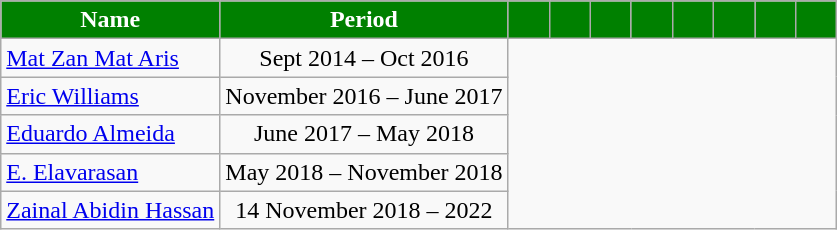<table class="wikitable ">
<tr>
<th style="background:green; color:White; text-align:center;">Name</th>
<th style="background:green; color:White; text-align:center;">Period</th>
<th style="background:green; color:White; text-align:center;" width=20></th>
<th style="background:green; color:White; text-align:center;" width=20></th>
<th style="background:green; color:White; text-align:center;" width=20></th>
<th style="background:green; color:White; text-align:center;" width=20></th>
<th style="background:green; color:White; text-align:center;" width=20></th>
<th style="background:green; color:White; text-align:center;" width=20></th>
<th style="background:green; color:White; text-align:center;" width=20></th>
<th style="background:green; color:White; text-align:center;" width=20></th>
</tr>
<tr>
<td><a href='#'>Mat Zan Mat Aris</a></td>
<td align=center>Sept 2014 – Oct 2016<br></td>
</tr>
<tr>
<td><a href='#'>Eric Williams</a></td>
<td align=center>November 2016 – June 2017<br></td>
</tr>
<tr>
<td><a href='#'>Eduardo Almeida</a></td>
<td align=center>June 2017 – May 2018<br></td>
</tr>
<tr>
<td><a href='#'>E. Elavarasan</a></td>
<td align=center>May 2018 – November 2018<br></td>
</tr>
<tr>
<td><a href='#'>Zainal Abidin Hassan</a></td>
<td align=center>14 November 2018 – 2022<br></td>
</tr>
</table>
